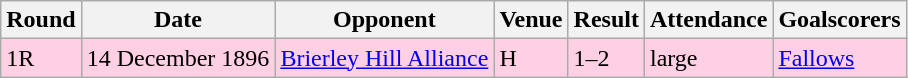<table class="wikitable">
<tr>
<th>Round</th>
<th>Date</th>
<th>Opponent</th>
<th>Venue</th>
<th>Result</th>
<th>Attendance</th>
<th>Goalscorers</th>
</tr>
<tr style="background-color: #ffd0e3;">
<td>1R</td>
<td>14 December 1896</td>
<td><a href='#'>Brierley Hill Alliance</a></td>
<td>H</td>
<td>1–2</td>
<td>large</td>
<td><a href='#'>Fallows</a></td>
</tr>
</table>
